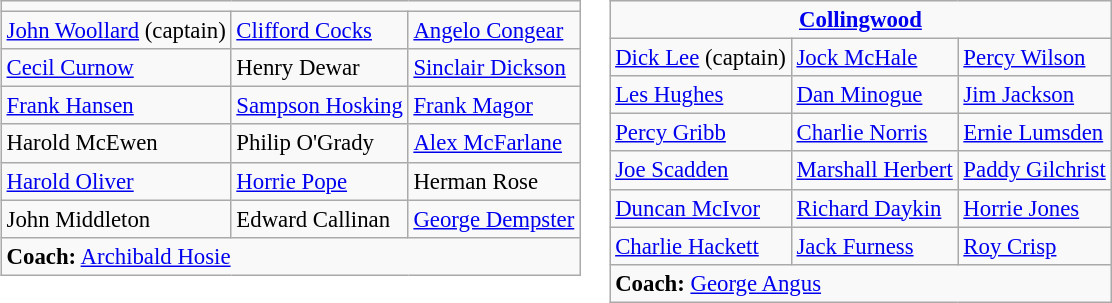<table>
<tr>
<td valign="top"><br><table class="wikitable" style="font-size: 95%;">
<tr>
<td colspan="3" style="text-align:center;"><strong></strong></td>
</tr>
<tr style="vertical-align:top;">
<td><a href='#'>John Woollard</a> (captain)</td>
<td><a href='#'>Clifford Cocks</a></td>
<td><a href='#'>Angelo Congear</a></td>
</tr>
<tr style="vertical-align:top;">
<td><a href='#'>Cecil Curnow</a></td>
<td>Henry Dewar</td>
<td><a href='#'>Sinclair Dickson</a></td>
</tr>
<tr style="vertical-align:top;">
<td><a href='#'>Frank Hansen</a></td>
<td><a href='#'>Sampson Hosking</a></td>
<td><a href='#'>Frank Magor</a></td>
</tr>
<tr style="vertical-align:top;">
<td>Harold McEwen</td>
<td>Philip O'Grady</td>
<td><a href='#'>Alex McFarlane</a></td>
</tr>
<tr style="vertical-align:top;">
<td><a href='#'>Harold Oliver</a></td>
<td><a href='#'>Horrie Pope</a></td>
<td>Herman Rose</td>
</tr>
<tr style="vertical-align:top;">
<td>John Middleton</td>
<td>Edward Callinan</td>
<td><a href='#'>George Dempster</a></td>
</tr>
<tr>
<td colspan="3"><strong>Coach:</strong> <a href='#'>Archibald Hosie</a></td>
</tr>
</table>
</td>
<td valign="top"><br><table class="wikitable" style="font-size: 95%;">
<tr>
<td colspan="3" style="text-align:center;"><a href='#'><strong>Collingwood</strong></a></td>
</tr>
<tr style="vertical-align:top;">
<td><a href='#'>Dick Lee</a> (captain)</td>
<td><a href='#'>Jock McHale</a></td>
<td><a href='#'>Percy Wilson</a></td>
</tr>
<tr style="vertical-align:top;">
<td><a href='#'>Les Hughes</a></td>
<td><a href='#'>Dan Minogue</a></td>
<td><a href='#'>Jim Jackson</a></td>
</tr>
<tr style="vertical-align:top;">
<td><a href='#'>Percy Gribb</a></td>
<td><a href='#'>Charlie Norris</a></td>
<td><a href='#'>Ernie Lumsden</a></td>
</tr>
<tr style="vertical-align:top;">
<td><a href='#'>Joe Scadden</a></td>
<td><a href='#'>Marshall Herbert</a></td>
<td><a href='#'>Paddy Gilchrist</a></td>
</tr>
<tr style="vertical-align:top;">
<td><a href='#'>Duncan McIvor</a></td>
<td><a href='#'>Richard Daykin</a></td>
<td><a href='#'>Horrie Jones</a></td>
</tr>
<tr style="vertical-align:top;">
<td><a href='#'>Charlie Hackett</a></td>
<td><a href='#'>Jack Furness</a></td>
<td><a href='#'>Roy Crisp</a></td>
</tr>
<tr>
<td colspan="3"><strong>Coach:</strong> <a href='#'>George Angus</a></td>
</tr>
</table>
</td>
</tr>
</table>
